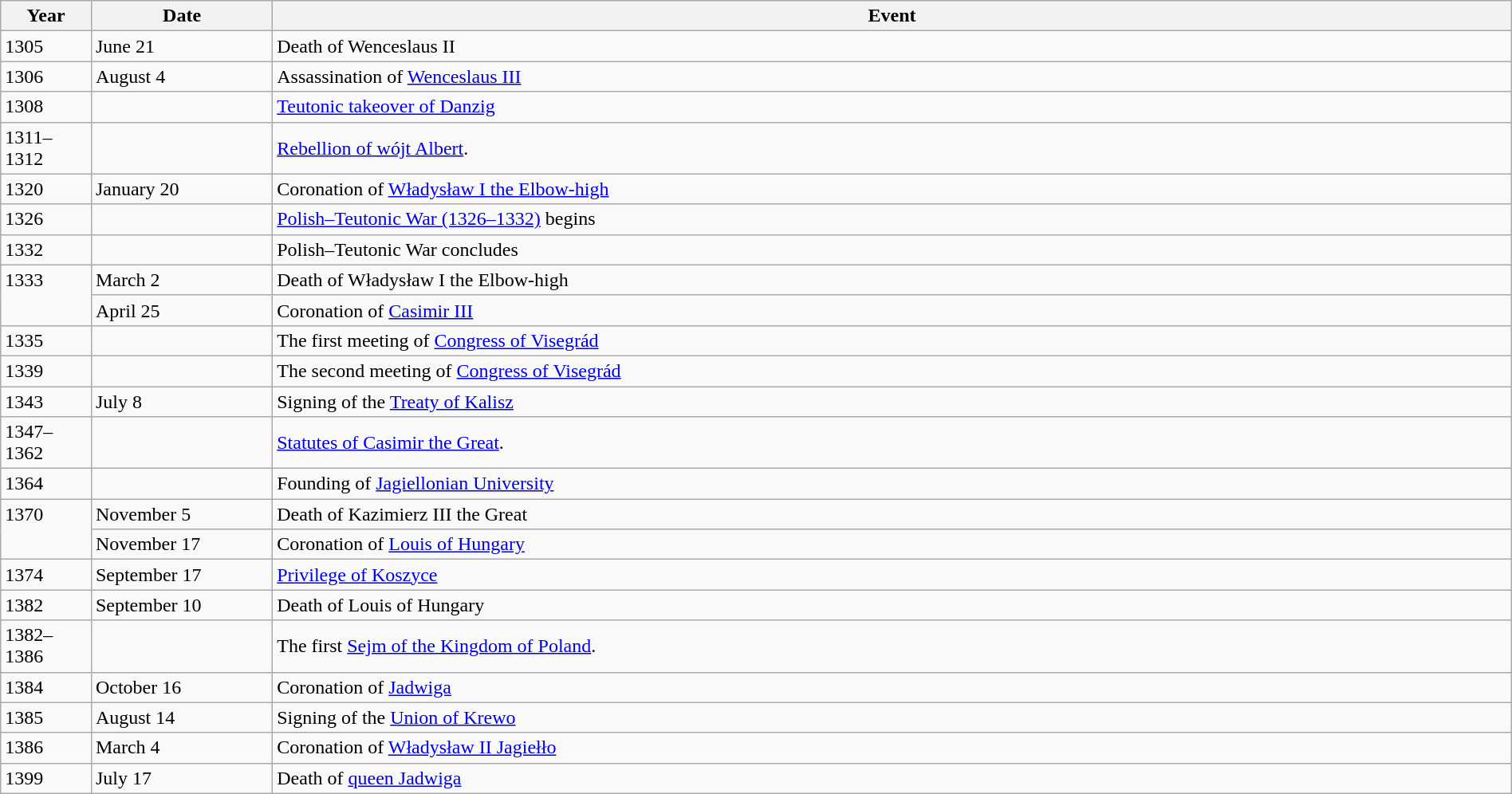<table class="wikitable" width="100%">
<tr>
<th style="width:6%">Year</th>
<th style="width:12%">Date</th>
<th>Event</th>
</tr>
<tr>
<td>1305</td>
<td>June 21</td>
<td>Death of Wenceslaus II</td>
</tr>
<tr>
<td>1306</td>
<td>August 4</td>
<td>Assassination of <a href='#'>Wenceslaus III</a></td>
</tr>
<tr>
<td>1308</td>
<td></td>
<td><a href='#'>Teutonic takeover of Danzig</a></td>
</tr>
<tr>
<td>1311–1312</td>
<td></td>
<td><a href='#'>Rebellion of wójt Albert</a>.</td>
</tr>
<tr>
<td>1320</td>
<td>January 20</td>
<td>Coronation of <a href='#'>Władysław I the Elbow-high</a></td>
</tr>
<tr>
<td>1326</td>
<td></td>
<td><a href='#'>Polish–Teutonic War (1326–1332)</a> begins</td>
</tr>
<tr>
<td>1332</td>
<td></td>
<td>Polish–Teutonic War concludes</td>
</tr>
<tr>
<td rowspan="2" valign="top">1333</td>
<td>March 2</td>
<td>Death of Władysław I the Elbow-high</td>
</tr>
<tr>
<td>April 25</td>
<td>Coronation of <a href='#'>Casimir III</a></td>
</tr>
<tr>
<td>1335</td>
<td></td>
<td>The first meeting of <a href='#'>Congress of Visegrád</a></td>
</tr>
<tr>
<td>1339</td>
<td></td>
<td>The second meeting of <a href='#'>Congress of Visegrád</a></td>
</tr>
<tr>
<td>1343</td>
<td>July 8</td>
<td>Signing of the <a href='#'>Treaty of Kalisz</a></td>
</tr>
<tr>
<td>1347–1362</td>
<td></td>
<td><a href='#'>Statutes of Casimir the Great</a>.</td>
</tr>
<tr>
<td>1364</td>
<td></td>
<td>Founding of <a href='#'>Jagiellonian University</a></td>
</tr>
<tr>
<td rowspan="2" valign="top">1370</td>
<td>November 5</td>
<td>Death of Kazimierz III the Great</td>
</tr>
<tr>
<td>November 17</td>
<td>Coronation of <a href='#'>Louis of Hungary</a></td>
</tr>
<tr>
<td>1374</td>
<td>September 17</td>
<td><a href='#'>Privilege of Koszyce</a></td>
</tr>
<tr>
<td>1382</td>
<td>September 10</td>
<td>Death of Louis of Hungary</td>
</tr>
<tr>
<td>1382–1386</td>
<td></td>
<td>The first <a href='#'>Sejm of the Kingdom of Poland</a>.</td>
</tr>
<tr>
<td>1384</td>
<td>October 16</td>
<td>Coronation of <a href='#'>Jadwiga</a></td>
</tr>
<tr>
<td>1385</td>
<td>August 14</td>
<td>Signing of the <a href='#'>Union of Krewo</a></td>
</tr>
<tr>
<td>1386</td>
<td>March 4</td>
<td>Coronation of <a href='#'>Władysław II Jagiełło</a></td>
</tr>
<tr>
<td>1399</td>
<td>July 17</td>
<td>Death of <a href='#'>queen Jadwiga</a></td>
</tr>
</table>
